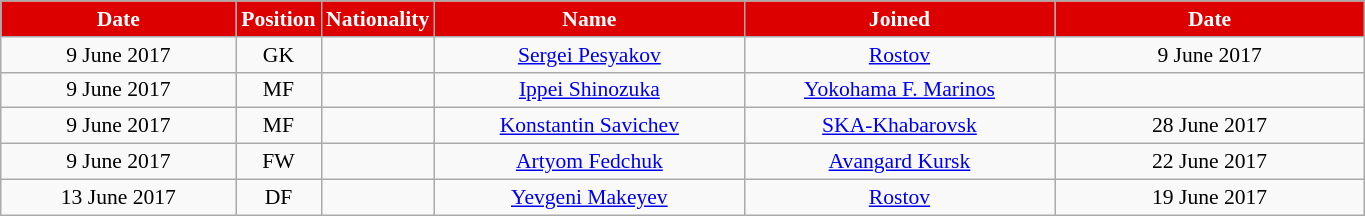<table class="wikitable"  style="text-align:center; font-size:90%; ">
<tr>
<th style="background:#DD0000; color:white; width:150px;">Date</th>
<th style="background:#DD0000; color:white; width:50px;">Position</th>
<th style="background:#DD0000; color:white; width:50px;">Nationality</th>
<th style="background:#DD0000; color:white; width:200px;">Name</th>
<th style="background:#DD0000; color:white; width:200px;">Joined</th>
<th style="background:#DD0000; color:white; width:200px;">Date</th>
</tr>
<tr>
<td>9 June 2017</td>
<td>GK</td>
<td></td>
<td><a href='#'>Sergei Pesyakov</a></td>
<td><a href='#'>Rostov</a></td>
<td>9 June 2017</td>
</tr>
<tr>
<td>9 June 2017</td>
<td>MF</td>
<td></td>
<td><a href='#'>Ippei Shinozuka</a></td>
<td><a href='#'>Yokohama F. Marinos</a></td>
<td></td>
</tr>
<tr>
<td>9 June 2017</td>
<td>MF</td>
<td></td>
<td><a href='#'>Konstantin Savichev</a></td>
<td><a href='#'>SKA-Khabarovsk</a></td>
<td>28 June 2017</td>
</tr>
<tr>
<td>9 June 2017</td>
<td>FW</td>
<td></td>
<td><a href='#'>Artyom Fedchuk</a></td>
<td><a href='#'>Avangard Kursk</a></td>
<td>22 June 2017</td>
</tr>
<tr>
<td>13 June 2017</td>
<td>DF</td>
<td></td>
<td><a href='#'>Yevgeni Makeyev</a></td>
<td><a href='#'>Rostov</a></td>
<td>19 June 2017</td>
</tr>
</table>
